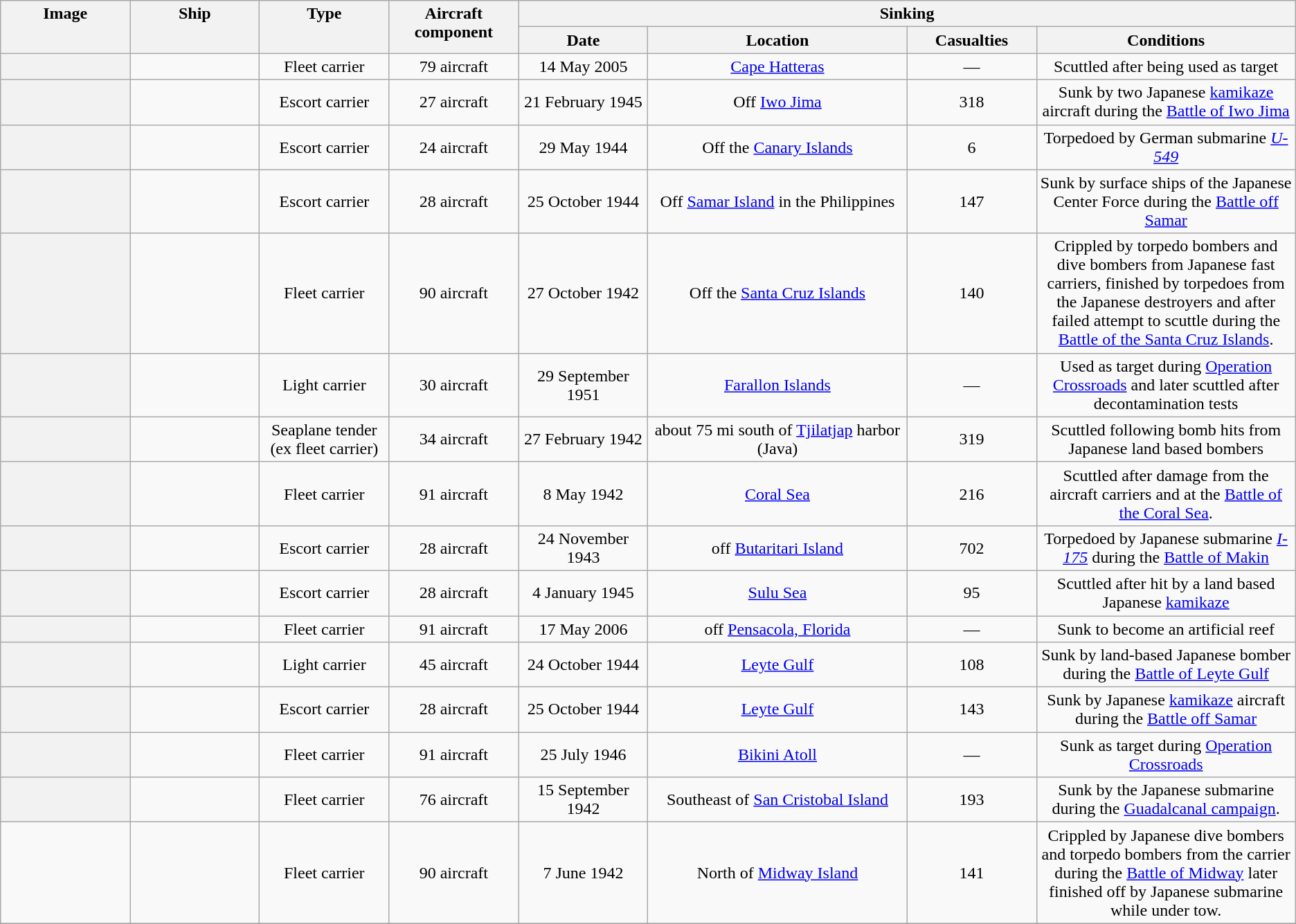<table class="wikitable plainrowheaders" style="text-align: center;">
<tr valign="top">
<th scope="col" style="width:10%;" rowspan="2">Image</th>
<th scope="col" style="width:10%;" rowspan="2">Ship</th>
<th scope="col" style="width:10%;" rowspan="2">Type</th>
<th scope="col" style="width:10%;" rowspan="2">Aircraft component</th>
<th scope="col" style="width:60%;" colspan="4">Sinking</th>
</tr>
<tr valign="top">
<th scope="col" style="width:10%;">Date</th>
<th scope="col" style="width:20%;">Location</th>
<th scope="col" style="width:10%;">Casualties</th>
<th scope="col" style="width:30%;">Conditions</th>
</tr>
<tr>
<th scope="row"></th>
<td></td>
<td>Fleet carrier</td>
<td>79 aircraft</td>
<td>14 May 2005</td>
<td><a href='#'>Cape Hatteras</a></td>
<td>—</td>
<td>Scuttled after being used as target</td>
</tr>
<tr>
<th scope="row"></th>
<td></td>
<td>Escort carrier</td>
<td>27 aircraft</td>
<td>21 February 1945</td>
<td>Off <a href='#'>Iwo Jima</a></td>
<td>318</td>
<td>Sunk by two Japanese <a href='#'>kamikaze</a> aircraft during the <a href='#'>Battle of Iwo Jima</a></td>
</tr>
<tr>
<th scope="row"></th>
<td></td>
<td>Escort carrier</td>
<td>24 aircraft</td>
<td>29 May 1944</td>
<td>Off the <a href='#'>Canary Islands</a></td>
<td>6</td>
<td>Torpedoed by German submarine <a href='#'><em>U-549</em></a></td>
</tr>
<tr>
<th scope="row"></th>
<td></td>
<td>Escort carrier</td>
<td>28 aircraft</td>
<td>25 October 1944</td>
<td>Off <a href='#'>Samar Island</a> in the Philippines</td>
<td>147</td>
<td>Sunk by surface ships of the Japanese Center Force during the <a href='#'>Battle off Samar</a></td>
</tr>
<tr>
<th scope="row"></th>
<td></td>
<td>Fleet carrier</td>
<td>90 aircraft</td>
<td>27 October 1942</td>
<td>Off the <a href='#'>Santa Cruz Islands</a></td>
<td>140</td>
<td>Crippled by torpedo bombers and dive bombers from Japanese fast carriers, finished by torpedoes from the Japanese destroyers  and  after failed attempt to scuttle during the <a href='#'>Battle of the Santa Cruz Islands</a>.</td>
</tr>
<tr>
<th scope="row"></th>
<td></td>
<td>Light carrier</td>
<td>30 aircraft</td>
<td>29 September 1951</td>
<td><a href='#'>Farallon Islands</a></td>
<td>—</td>
<td>Used as target during <a href='#'>Operation Crossroads</a> and later scuttled after decontamination tests</td>
</tr>
<tr>
<th scope="row"></th>
<td></td>
<td>Seaplane tender (ex fleet carrier)</td>
<td>34 aircraft</td>
<td>27 February 1942</td>
<td>about 75 mi south of <a href='#'>Tjilatjap</a> harbor (Java)</td>
<td>319</td>
<td>Scuttled following bomb hits from Japanese land based bombers</td>
</tr>
<tr>
<th scope="row"></th>
<td></td>
<td>Fleet carrier</td>
<td>91 aircraft</td>
<td>8 May 1942</td>
<td><a href='#'>Coral Sea</a></td>
<td>216</td>
<td>Scuttled after damage from the aircraft carriers  and  at the <a href='#'>Battle of the Coral Sea</a>.</td>
</tr>
<tr>
<th scope="row"></th>
<td></td>
<td>Escort carrier</td>
<td>28 aircraft</td>
<td>24 November 1943</td>
<td>off <a href='#'>Butaritari Island</a></td>
<td>702</td>
<td>Torpedoed by Japanese submarine <a href='#'><em>I-175</em></a> during the <a href='#'>Battle of Makin</a></td>
</tr>
<tr>
<th scope="row"></th>
<td></td>
<td>Escort carrier</td>
<td>28 aircraft</td>
<td>4 January 1945</td>
<td><a href='#'>Sulu Sea</a></td>
<td>95</td>
<td>Scuttled after hit by a land based Japanese <a href='#'>kamikaze</a></td>
</tr>
<tr>
<th scope="row"></th>
<td></td>
<td>Fleet carrier</td>
<td>91 aircraft</td>
<td>17 May 2006</td>
<td>off <a href='#'>Pensacola, Florida</a></td>
<td>—</td>
<td>Sunk to become an artificial reef</td>
</tr>
<tr>
<th scope="row"></th>
<td></td>
<td>Light carrier</td>
<td>45 aircraft</td>
<td>24 October 1944</td>
<td><a href='#'>Leyte Gulf</a></td>
<td>108</td>
<td>Sunk by land-based Japanese bomber during the <a href='#'>Battle of Leyte Gulf</a></td>
</tr>
<tr>
<th scope="row"></th>
<td></td>
<td>Escort carrier</td>
<td>28 aircraft</td>
<td>25 October 1944</td>
<td><a href='#'>Leyte Gulf</a></td>
<td>143</td>
<td>Sunk by Japanese <a href='#'>kamikaze</a> aircraft during the <a href='#'>Battle off Samar</a></td>
</tr>
<tr>
<th scope="row"></th>
<td></td>
<td>Fleet carrier</td>
<td>91 aircraft</td>
<td>25 July 1946</td>
<td><a href='#'>Bikini Atoll</a></td>
<td>—</td>
<td>Sunk as target during <a href='#'>Operation Crossroads</a></td>
</tr>
<tr>
<th scope="row"></th>
<td></td>
<td>Fleet carrier</td>
<td>76 aircraft</td>
<td>15 September 1942</td>
<td>Southeast of <a href='#'>San Cristobal Island</a></td>
<td>193</td>
<td>Sunk by the Japanese submarine  during the <a href='#'>Guadalcanal campaign</a>.</td>
</tr>
<tr>
<td ! scope="row"></td>
<td></td>
<td>Fleet carrier</td>
<td>90 aircraft</td>
<td>7 June 1942</td>
<td>North of <a href='#'>Midway Island</a></td>
<td>141</td>
<td>Crippled by Japanese dive bombers and torpedo bombers from the carrier  during the <a href='#'>Battle of Midway</a> later finished off by Japanese submarine  while under tow.</td>
</tr>
<tr>
</tr>
</table>
